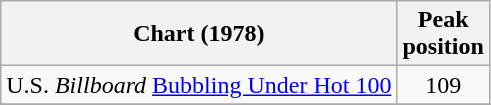<table class="wikitable">
<tr>
<th>Chart (1978)</th>
<th>Peak<br>position</th>
</tr>
<tr>
<td>U.S. <em>Billboard</em>  <a href='#'>Bubbling Under Hot 100</a></td>
<td align="center">109</td>
</tr>
<tr>
</tr>
</table>
